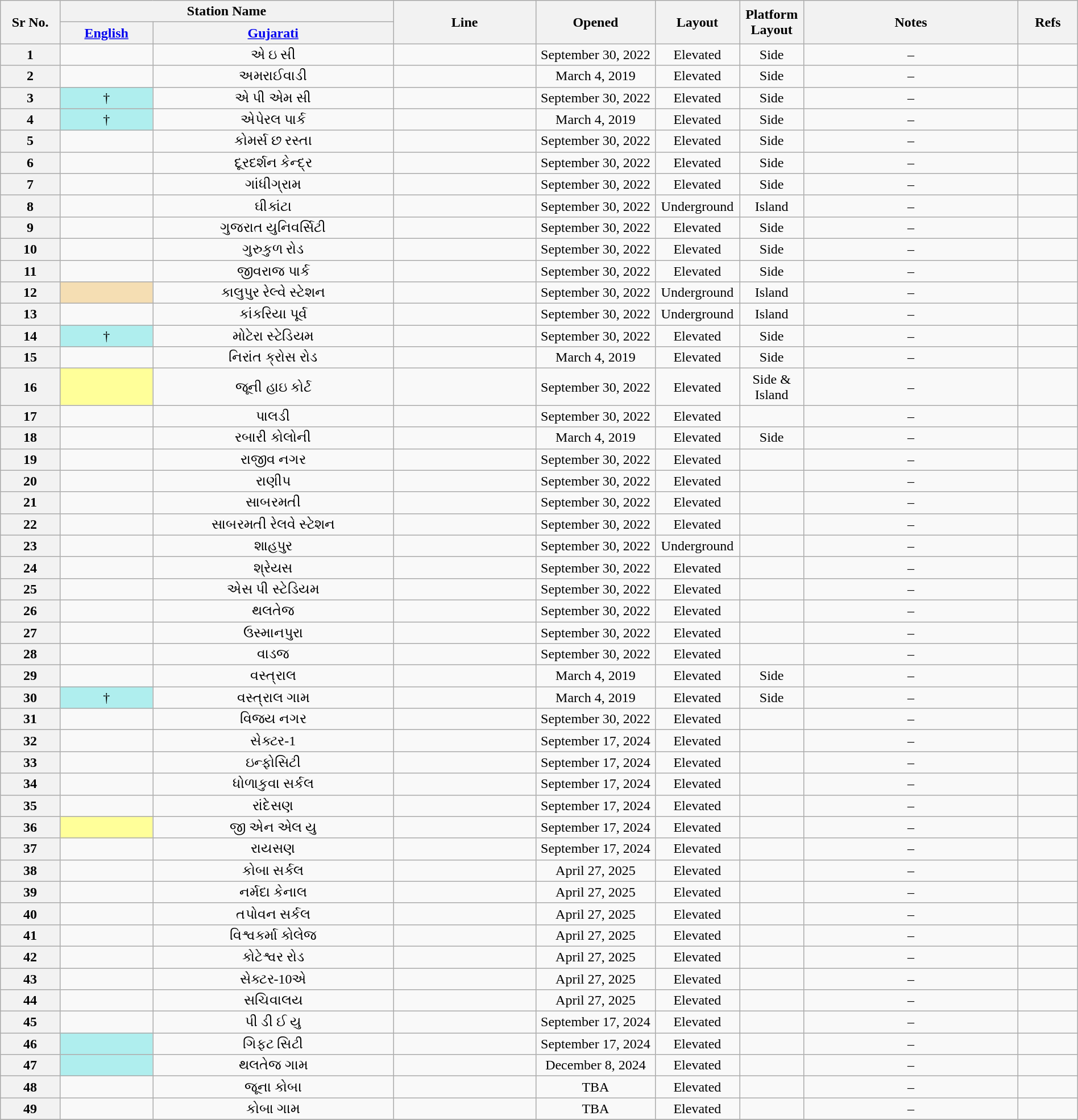<table class="wikitable sortable" width="100%" style="text-align: left;" style=font-size:95%; width="100%">
<tr>
<th rowspan="2" width="5%">Sr No.</th>
<th colspan="2" width="28%">Station Name</th>
<th rowspan="2" width="12%">Line</th>
<th rowspan="2" width="10%">Opened</th>
<th rowspan="2" width="5%">Layout</th>
<th rowspan="2" width="5%">Platform Layout</th>
<th rowspan="2" width="18%">Notes</th>
<th rowspan="2" width="5%">Refs</th>
</tr>
<tr>
<th><a href='#'>English</a></th>
<th><a href='#'>Gujarati</a></th>
</tr>
<tr>
<th>1</th>
<td align="center"></td>
<td align="center">એ ઇ સી</td>
<td align="center"></td>
<td align="center">September 30, 2022</td>
<td align="center">Elevated</td>
<td align="center">Side</td>
<td align="center">–</td>
<td></td>
</tr>
<tr>
<th>2</th>
<td align="center"></td>
<td align="center">અમરાઈવાડી</td>
<td align="center"></td>
<td align="center">March 4, 2019</td>
<td align="center">Elevated</td>
<td align="center">Side</td>
<td align="center">–</td>
<td></td>
</tr>
<tr>
<th>3</th>
<td style="background-color:#AFEEEE" align="center"> †</td>
<td align="center">એ પી એમ સી</td>
<td align="center"></td>
<td align="center">September 30, 2022</td>
<td align="center">Elevated</td>
<td align="center">Side</td>
<td align="center">–</td>
<td></td>
</tr>
<tr>
<th>4</th>
<td style="background-color:#AFEEEE"  align="center"> †</td>
<td align="center">એપેરલ પાર્ક</td>
<td align="center"></td>
<td align="center">March 4, 2019</td>
<td align="center">Elevated</td>
<td align="center">Side</td>
<td align="center">–</td>
<td></td>
</tr>
<tr>
<th>5</th>
<td align="center"></td>
<td align="center">કોમર્સ છ રસ્તા</td>
<td align="center"></td>
<td align="center">September 30, 2022</td>
<td align="center">Elevated</td>
<td align="center">Side</td>
<td align="center">–</td>
<td></td>
</tr>
<tr>
<th>6</th>
<td align="center"></td>
<td align="center">દૂરદર્શન કેન્દ્ર</td>
<td align="center"></td>
<td align="center">September 30, 2022</td>
<td align="center">Elevated</td>
<td align="center">Side</td>
<td align="center">–</td>
<td></td>
</tr>
<tr>
<th>7</th>
<td align="center"></td>
<td align="center">ગાંધીગ્રામ</td>
<td align="center"></td>
<td align="center">September 30, 2022</td>
<td align="center">Elevated</td>
<td align="center">Side</td>
<td align="center">–</td>
<td></td>
</tr>
<tr>
<th>8</th>
<td align="center"></td>
<td align="center">ઘીકાંટા</td>
<td align="center"></td>
<td align="center">September 30, 2022</td>
<td align="center">Underground</td>
<td align="center">Island</td>
<td align="center">–</td>
<td></td>
</tr>
<tr>
<th>9</th>
<td align="center"></td>
<td align="center">ગુજરાત યુનિવર્સિટી</td>
<td align="center"></td>
<td align="center">September 30, 2022</td>
<td align="center">Elevated</td>
<td align="center">Side</td>
<td align="center">–</td>
<td></td>
</tr>
<tr>
<th>10</th>
<td align="center"></td>
<td align="center">ગુરુકુળ રોડ</td>
<td align="center"></td>
<td align="center">September 30, 2022</td>
<td align="center">Elevated</td>
<td align="center">Side</td>
<td align="center">–</td>
<td></td>
</tr>
<tr>
<th>11</th>
<td align="center"></td>
<td align="center">જીવરાજ પાર્ક</td>
<td align="center"></td>
<td align="center">September 30, 2022</td>
<td align="center">Elevated</td>
<td align="center">Side</td>
<td align="center">–</td>
<td></td>
</tr>
<tr>
<th>12</th>
<td style="background-color:#F5DEB3" align="center"></td>
<td align="center">કાલુપુર રેલ્વે સ્ટેશન</td>
<td align="center"></td>
<td align="center">September 30, 2022</td>
<td align="center">Underground</td>
<td align="center">Island</td>
<td align="center">–</td>
<td></td>
</tr>
<tr>
<th>13</th>
<td align="center"></td>
<td align="center">કાંકરિયા પૂર્વ</td>
<td align="center"></td>
<td align="center">September 30, 2022</td>
<td align="center">Underground</td>
<td align="center">Island</td>
<td align="center">–</td>
<td></td>
</tr>
<tr>
<th>14</th>
<td style="background-color:#AFEEEE" align="center"> †</td>
<td align="center">મોટેરા સ્ટેડિયમ</td>
<td align="center"><br></td>
<td align="center">September 30, 2022</td>
<td align="center">Elevated</td>
<td align="center">Side</td>
<td align="center">–</td>
<td></td>
</tr>
<tr>
<th>15</th>
<td align="center"></td>
<td align="center">નિરાંત ક્રોસ રોડ</td>
<td align="center"></td>
<td align="center">March 4, 2019</td>
<td align="center">Elevated</td>
<td align="center">Side</td>
<td align="center">–</td>
<td></td>
</tr>
<tr>
<th>16</th>
<td style="background-color:#FFFF99" align="center"></td>
<td align="center">જૂની હાઇ કોર્ટ</td>
<td align="center"><br></td>
<td align="center">September 30, 2022</td>
<td align="center">Elevated</td>
<td align="center">Side & Island</td>
<td align="center">–</td>
<td></td>
</tr>
<tr>
<th>17</th>
<td align="center"></td>
<td align="center">પાલડી</td>
<td align="center"></td>
<td align="center">September 30, 2022</td>
<td align="center">Elevated</td>
<td align="center"></td>
<td align="center">–</td>
<td></td>
</tr>
<tr>
<th>18</th>
<td align="center"></td>
<td align="center">રબારી કોલોની</td>
<td align="center"></td>
<td align="center">March 4, 2019</td>
<td align="center">Elevated</td>
<td align="center">Side</td>
<td align="center">–</td>
<td></td>
</tr>
<tr>
<th>19</th>
<td align="center"></td>
<td align="center">રાજીવ નગર</td>
<td align="center"></td>
<td align="center">September 30, 2022</td>
<td align="center">Elevated</td>
<td align="center"></td>
<td align="center">–</td>
<td></td>
</tr>
<tr>
<th>20</th>
<td align="center"></td>
<td align="center">રાણીપ</td>
<td align="center"></td>
<td align="center">September 30, 2022</td>
<td align="center">Elevated</td>
<td align="center"></td>
<td align="center">–</td>
<td></td>
</tr>
<tr>
<th>21</th>
<td align="center"></td>
<td align="center">સાબરમતી</td>
<td align="center"></td>
<td align="center">September 30, 2022</td>
<td align="center">Elevated</td>
<td align="center"></td>
<td align="center">–</td>
<td></td>
</tr>
<tr>
<th>22</th>
<td align="center"></td>
<td align="center">સાબરમતી રેલવે સ્ટેશન</td>
<td align="center"></td>
<td align="center">September 30, 2022</td>
<td align="center">Elevated</td>
<td align="center"></td>
<td align="center">–</td>
<td></td>
</tr>
<tr>
<th>23</th>
<td align="center"></td>
<td align="center">શાહપુર</td>
<td align="center"></td>
<td align="center">September 30, 2022</td>
<td align="center">Underground</td>
<td align="center"></td>
<td align="center">–</td>
<td></td>
</tr>
<tr>
<th>24</th>
<td align="center"></td>
<td align="center">શ્રેયસ</td>
<td align="center"></td>
<td align="center">September 30, 2022</td>
<td align="center">Elevated</td>
<td align="center"></td>
<td align="center">–</td>
<td></td>
</tr>
<tr>
<th>25</th>
<td align="center"></td>
<td align="center">એસ પી સ્ટેડિયમ</td>
<td align="center"></td>
<td align="center">September 30, 2022</td>
<td align="center">Elevated</td>
<td align="center"></td>
<td align="center">–</td>
<td></td>
</tr>
<tr>
<th>26</th>
<td align="center"></td>
<td align="center">થલતેજ</td>
<td align="center"></td>
<td align="center">September 30, 2022</td>
<td align="center">Elevated</td>
<td align="center"></td>
<td align="center">–</td>
<td></td>
</tr>
<tr>
<th>27</th>
<td align="center"></td>
<td align="center">ઉસ્માનપુરા</td>
<td align="center"></td>
<td align="center">September 30, 2022</td>
<td align="center">Elevated</td>
<td align="center"></td>
<td align="center">–</td>
<td></td>
</tr>
<tr>
<th>28</th>
<td align="center"></td>
<td align="center">વાડજ</td>
<td align="center"></td>
<td align="center">September 30, 2022</td>
<td align="center">Elevated</td>
<td align="center"></td>
<td align="center">–</td>
<td></td>
</tr>
<tr>
<th>29</th>
<td align="center"></td>
<td align="center">વસ્ત્રાલ</td>
<td align="center"></td>
<td align="center">March 4, 2019</td>
<td align="center">Elevated</td>
<td align="center">Side</td>
<td align="center">–</td>
<td></td>
</tr>
<tr>
<th>30</th>
<td style="background-color:#AFEEEE" align="center"> †</td>
<td align="center">વસ્ત્રાલ ગામ</td>
<td align="center"></td>
<td align="center">March 4, 2019</td>
<td align="center">Elevated</td>
<td align="center">Side</td>
<td align="center">–</td>
<td></td>
</tr>
<tr>
<th>31</th>
<td align="center"></td>
<td align="center">વિજય નગર</td>
<td align="center"></td>
<td align="center">September 30, 2022</td>
<td align="center">Elevated</td>
<td align="center"></td>
<td align="center">–</td>
<td></td>
</tr>
<tr>
<th>32</th>
<td align="center"></td>
<td align="center">સેક્ટર-1</td>
<td align="center"></td>
<td align="center">September 17, 2024</td>
<td align="center">Elevated</td>
<td align="center"></td>
<td align="center">–</td>
<td></td>
</tr>
<tr>
<th>33</th>
<td align="center"></td>
<td align="center">ઇન્ફોસિટી</td>
<td align="center"></td>
<td align="center">September 17, 2024</td>
<td align="center">Elevated</td>
<td align="center"></td>
<td align="center">–</td>
<td></td>
</tr>
<tr>
<th>34</th>
<td align="center"></td>
<td align="center">ધોળાકુવા સર્કલ</td>
<td align="center"></td>
<td align="center">September 17, 2024</td>
<td align="center">Elevated</td>
<td align="center"></td>
<td align="center">–</td>
<td></td>
</tr>
<tr>
<th>35</th>
<td align="center"></td>
<td align="center">રાંદેસણ</td>
<td align="center"></td>
<td align="center">September 17, 2024</td>
<td align="center">Elevated</td>
<td align="center"></td>
<td align="center">–</td>
<td></td>
</tr>
<tr>
<th>36</th>
<td style="background-color:#FFFF99" align="center"></td>
<td align="center">જી એન એલ યુ</td>
<td align="center"></td>
<td align="center">September 17, 2024</td>
<td align="center">Elevated</td>
<td align="center"></td>
<td align="center">–</td>
<td></td>
</tr>
<tr>
<th>37</th>
<td align="center"></td>
<td align="center">રાયસણ</td>
<td align="center"></td>
<td align="center">September 17, 2024</td>
<td align="center">Elevated</td>
<td align="center"></td>
<td align="center">–</td>
<td></td>
</tr>
<tr>
<th>38</th>
<td align="center"></td>
<td align="center">કોબા સર્કલ</td>
<td align="center"></td>
<td align="center">April 27, 2025</td>
<td align="center">Elevated</td>
<td align="center"></td>
<td align="center">–</td>
<td></td>
</tr>
<tr>
<th>39</th>
<td align="center"></td>
<td align="center">નર્મદા કેનાલ</td>
<td align="center"></td>
<td align="center">April 27, 2025</td>
<td align="center">Elevated</td>
<td align="center"></td>
<td align="center">–</td>
<td></td>
</tr>
<tr>
<th>40</th>
<td align="center"></td>
<td align="center">તપોવન સર્કલ</td>
<td align="center"></td>
<td align="center">April 27, 2025</td>
<td align="center">Elevated</td>
<td align="center"></td>
<td align="center">–</td>
<td></td>
</tr>
<tr>
<th>41</th>
<td align="center"></td>
<td align="center">વિશ્વકર્મા કોલેજ</td>
<td align="center"></td>
<td align="center">April 27, 2025</td>
<td align="center">Elevated</td>
<td align="center"></td>
<td align="center">–</td>
<td></td>
</tr>
<tr>
<th>42</th>
<td align="center"></td>
<td align="center">કોટેશ્વર રોડ</td>
<td align="center"></td>
<td align="center">April 27, 2025</td>
<td align="center">Elevated</td>
<td align="center"></td>
<td align="center">–</td>
<td></td>
</tr>
<tr>
<th>43</th>
<td align="center"></td>
<td align="center">સેક્ટર-10એ</td>
<td align="center"></td>
<td align="center">April 27, 2025</td>
<td align="center">Elevated</td>
<td align="center"></td>
<td align="center">–</td>
<td></td>
</tr>
<tr>
<th>44</th>
<td align="center"></td>
<td align="center">સચિવાલય</td>
<td align="center"></td>
<td align="center">April 27, 2025</td>
<td align="center">Elevated</td>
<td align="center"></td>
<td align="center">–</td>
<td></td>
</tr>
<tr>
<th>45</th>
<td align="center"></td>
<td align="center">પી ડી ઈ યુ</td>
<td align="center"></td>
<td align="center">September 17, 2024</td>
<td align="center">Elevated</td>
<td align="center"></td>
<td align="center">–</td>
<td></td>
</tr>
<tr>
<th>46</th>
<td style="background-color:#AFEEEE" align="center"></td>
<td align="center">ગિફ્ટ સિટી</td>
<td align="center"></td>
<td align="center">September 17, 2024</td>
<td align="center">Elevated</td>
<td align="center"></td>
<td align="center">–</td>
<td></td>
</tr>
<tr>
<th>47</th>
<td style="background-color:#AFEEEE" align="center"></td>
<td align="center">થલતેજ ગામ</td>
<td align="center"></td>
<td align="center">December 8, 2024</td>
<td align="center">Elevated</td>
<td></td>
<td align="center">–</td>
<td></td>
</tr>
<tr>
<th>48</th>
<td align="center"></td>
<td align="center">જૂના કોબા</td>
<td align="center"></td>
<td align="center">TBA</td>
<td align="center">Elevated</td>
<td align="center"></td>
<td align="center">–</td>
<td></td>
</tr>
<tr>
<th>49</th>
<td align="center"></td>
<td align="center">કોબા ગામ</td>
<td align="center"></td>
<td align="center">TBA</td>
<td align="center">Elevated</td>
<td align="center"></td>
<td align="center">–</td>
<td></td>
</tr>
<tr>
</tr>
</table>
